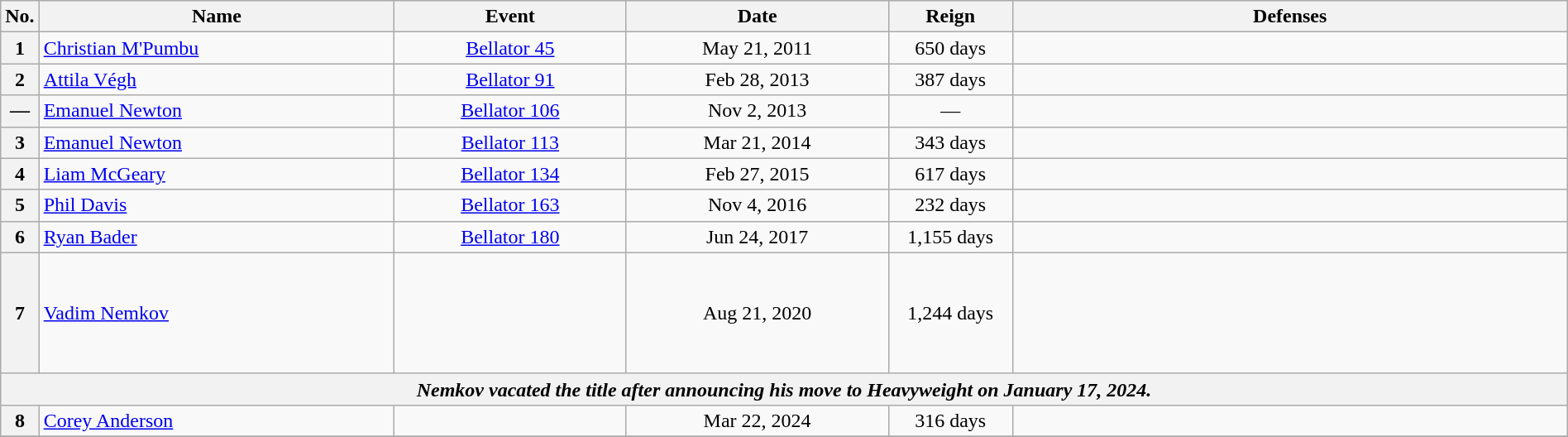<table class="wikitable" width=100% style="text-align: center;">
<tr>
<th width=1%>No.</th>
<th width=23%>Name</th>
<th width=15%>Event</th>
<th width=17%>Date</th>
<th width=8%>Reign</th>
<th width=36%>Defenses</th>
</tr>
<tr>
<th>1</th>
<td align=left> <a href='#'>Christian M'Pumbu</a><br></td>
<td><a href='#'>Bellator 45</a><br></td>
<td>May 21, 2011</td>
<td>650 days</td>
<td></td>
</tr>
<tr>
<th>2</th>
<td align=left> <a href='#'>Attila Végh</a></td>
<td><a href='#'>Bellator 91</a><br></td>
<td>Feb 28, 2013</td>
<td>387 days</td>
<td></td>
</tr>
<tr>
<th>—</th>
<td align=left> <a href='#'>Emanuel Newton</a><br></td>
<td><a href='#'>Bellator 106</a><br></td>
<td>Nov 2, 2013</td>
<td>—</td>
<td></td>
</tr>
<tr>
<th>3</th>
<td align=left> <a href='#'>Emanuel Newton</a></td>
<td><a href='#'>Bellator 113</a><br></td>
<td>Mar 21, 2014</td>
<td>343 days</td>
<td align=left><br></td>
</tr>
<tr>
<th>4</th>
<td align=left> <a href='#'>Liam McGeary</a></td>
<td><a href='#'>Bellator 134</a><br></td>
<td>Feb 27, 2015</td>
<td>617 days</td>
<td align=left></td>
</tr>
<tr>
<th>5</th>
<td align=left> <a href='#'>Phil Davis</a></td>
<td><a href='#'>Bellator 163</a><br></td>
<td>Nov 4, 2016</td>
<td>232 days</td>
<td></td>
</tr>
<tr>
<th>6</th>
<td align=left> <a href='#'>Ryan Bader</a></td>
<td><a href='#'>Bellator 180</a><br></td>
<td>Jun 24, 2017</td>
<td>1,155 days</td>
<td align=left></td>
</tr>
<tr>
<th>7</th>
<td align=left> <a href='#'>Vadim Nemkov</a></td>
<td><br></td>
<td>Aug 21, 2020</td>
<td>1,244 days</td>
<td align=left><br><br>
<br>
<br>
<br>
</td>
</tr>
<tr>
<th colspan=6 align=center><em>Nemkov vacated the title after announcing his move to Heavyweight on January 17, 2024.</em></th>
</tr>
<tr>
<th>8</th>
<td align=left> <a href='#'>Corey Anderson</a><br></td>
<td><br></td>
<td>Mar 22, 2024</td>
<td>316 days</td>
<td align=left></td>
</tr>
<tr>
</tr>
</table>
